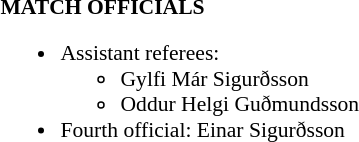<table width="100%" style="font-size: 90%">
<tr>
<td width="50%" valign="top"><br><strong>MATCH OFFICIALS</strong><ul><li>Assistant referees:<ul><li>Gylfi Már Sigurðsson</li><li>Oddur Helgi Guðmundsson</li></ul></li><li>Fourth official: Einar Sigurðsson</li></ul></td>
</tr>
</table>
